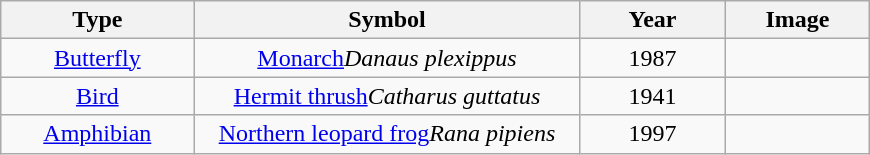<table class="wikitable">
<tr>
<th style="width:20%;">Type</th>
<th style="width:40%;">Symbol</th>
<th style="width:15%;">Year</th>
<th style="width:15%;">Image</th>
</tr>
<tr>
<td style="text-align:center;"><a href='#'>Butterfly</a></td>
<td style="text-align:center;"><a href='#'>Monarch</a><em>Danaus plexippus</em></td>
<td style="text-align:center;">1987</td>
<td style="text-align:center;"></td>
</tr>
<tr>
<td style="text-align:center;"><a href='#'>Bird</a></td>
<td style="text-align:center;"><a href='#'>Hermit thrush</a><em>Catharus guttatus</em></td>
<td style="text-align:center;">1941</td>
<td style="text-align:center;"></td>
</tr>
<tr>
<td style="text-align:center;"><a href='#'>Amphibian</a></td>
<td style="text-align:center;"><a href='#'>Northern leopard frog</a><em>Rana pipiens</em></td>
<td style="text-align:center;">1997</td>
<td style="text-align:center;"></td>
</tr>
</table>
